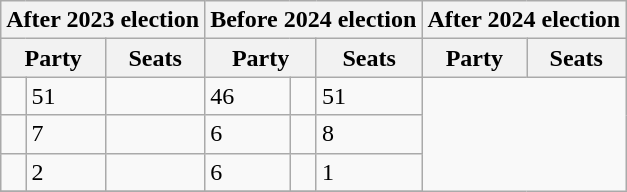<table class="wikitable">
<tr>
<th colspan="3">After 2023 election</th>
<th colspan="3">Before 2024 election</th>
<th colspan="3">After 2024 election</th>
</tr>
<tr>
<th colspan="2">Party</th>
<th>Seats</th>
<th colspan="2">Party</th>
<th>Seats</th>
<th colspan="2">Party</th>
<th>Seats</th>
</tr>
<tr>
<td></td>
<td>51</td>
<td></td>
<td>46</td>
<td></td>
<td>51</td>
</tr>
<tr>
<td></td>
<td>7</td>
<td></td>
<td>6</td>
<td></td>
<td>8</td>
</tr>
<tr>
<td></td>
<td>2</td>
<td></td>
<td>6</td>
<td></td>
<td>1</td>
</tr>
<tr>
</tr>
</table>
